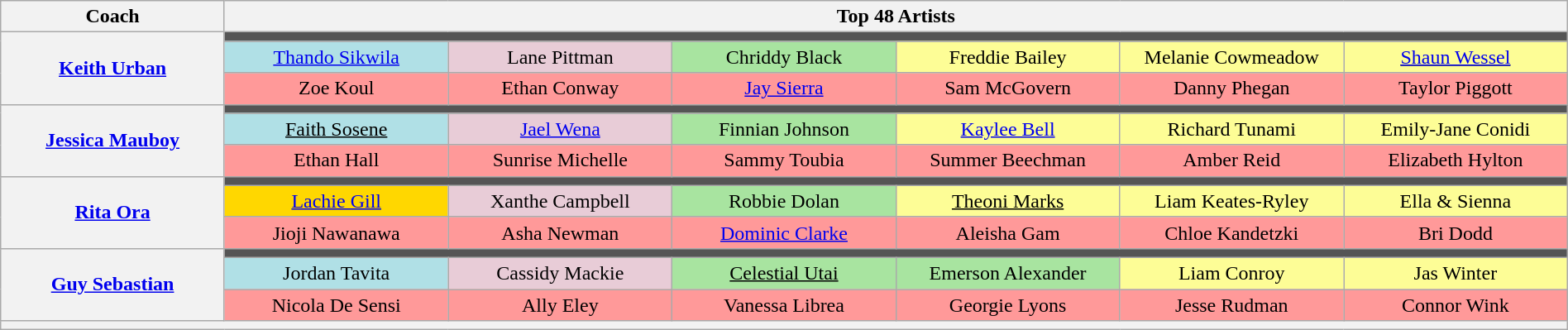<table class="wikitable" style="text-align:center; width:100%">
<tr>
<th style="width:14%">Coach</th>
<th style="width:84%" colspan="6">Top 48 Artists</th>
</tr>
<tr>
<th rowspan="3"><a href='#'>Keith Urban</a></th>
<td colspan="6" style="background:#555"></td>
</tr>
<tr>
<td style="background:#b0e0e6"><a href='#'>Thando Sikwila</a></td>
<td style="background:#E8CCD7">Lane Pittman</td>
<td style="background:#A8E4A0">Chriddy Black</td>
<td style="background:#FDFD96">Freddie Bailey</td>
<td style="background:#FDFD96">Melanie Cowmeadow</td>
<td style="background:#FDFD96"><u><a href='#'>Shaun Wessel</a></u></td>
</tr>
<tr>
<td style="background:#FF9999">Zoe Koul</td>
<td style="background:#FF9999">Ethan Conway</td>
<td style="background:#FF9999"><a href='#'>Jay Sierra</a></td>
<td style="background:#FF9999">Sam McGovern</td>
<td style="background:#FF9999">Danny Phegan</td>
<td style="background:#FF9999">Taylor Piggott</td>
</tr>
<tr>
<th rowspan="3"><a href='#'>Jessica Mauboy</a></th>
<td colspan="6" style="background:#555"></td>
</tr>
<tr>
<td style="background:#b0e0e6"><u>Faith Sosene</u></td>
<td style="background:#E8CCD7"><a href='#'>Jael Wena</a></td>
<td style="background:#A8E4A0">Finnian Johnson</td>
<td style="background:#FDFD96"><a href='#'>Kaylee Bell</a></td>
<td style="background:#FDFD96">Richard Tunami</td>
<td style="background:#FDFD96">Emily-Jane Conidi</td>
</tr>
<tr>
<td style="background:#FF9999">Ethan Hall</td>
<td style="background:#FF9999">Sunrise Michelle</td>
<td style="background:#FF9999">Sammy Toubia</td>
<td style="background:#FF9999">Summer Beechman</td>
<td style="background:#FF9999">Amber Reid</td>
<td style="background:#FF9999">Elizabeth Hylton</td>
</tr>
<tr>
<th rowspan="3"><a href='#'>Rita Ora</a></th>
<td colspan="6" style="background:#555"></td>
</tr>
<tr>
<td style="background:gold"><a href='#'>Lachie Gill</a></td>
<td style="background:#E8CCD7">Xanthe Campbell</td>
<td style="background:#A8E4A0">Robbie Dolan</td>
<td style="background:#FDFD96"><u>Theoni Marks</u></td>
<td style="background:#FDFD96">Liam Keates-Ryley</td>
<td style="background:#FDFD96">Ella & Sienna</td>
</tr>
<tr>
<td style="background:#FF9999">Jioji Nawanawa</td>
<td style="background:#FF9999">Asha Newman</td>
<td style="background:#FF9999"><a href='#'>Dominic Clarke</a></td>
<td style="background:#FF9999">Aleisha Gam</td>
<td style="background:#FF9999">Chloe Kandetzki</td>
<td style="background:#FF9999">Bri Dodd</td>
</tr>
<tr>
<th rowspan="3"><a href='#'>Guy Sebastian</a></th>
<td colspan="6" style="background:#555"></td>
</tr>
<tr>
<td style="background:#b0e0e6">Jordan Tavita</td>
<td style="background:#E8CCD7">Cassidy Mackie</td>
<td style="background:#A8E4A0"><u>Celestial Utai</u></td>
<td style="background:#A8E4A0">Emerson Alexander</td>
<td style="background:#FDFD96">Liam Conroy</td>
<td style="background:#FDFD96">Jas Winter</td>
</tr>
<tr>
<td style="background:#FF9999; width:14%">Nicola De Sensi</td>
<td style="background:#FF9999; width:14%">Ally Eley</td>
<td style="background:#FF9999; width:14%">Vanessa Librea</td>
<td style="background:#FF9999; width:14%">Georgie Lyons</td>
<td style="background:#FF9999; width:14%">Jesse Rudman</td>
<td style="background:#FF9999; width:14%">Connor Wink</td>
</tr>
<tr>
<th colspan="7" style="font-size:95%; line-height:14px"></th>
</tr>
</table>
